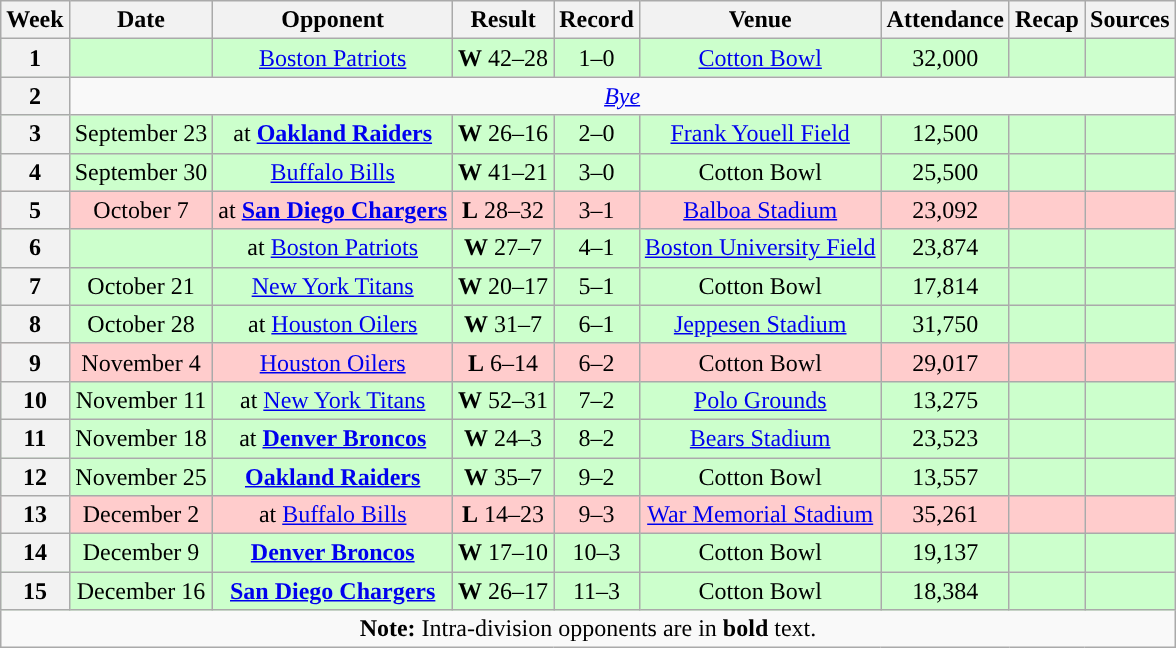<table class="wikitable" style="text-align:center">
<tr>
<th>Week</th>
<th>Date</th>
<th>Opponent</th>
<th>Result</th>
<th>Record</th>
<th>Venue</th>
<th>Attendance</th>
<th>Recap</th>
<th>Sources</th>
</tr>
<tr style="background:#cfc">
<th>1</th>
<td></td>
<td><a href='#'>Boston Patriots</a></td>
<td><strong>W</strong> 42–28</td>
<td>1–0</td>
<td><a href='#'>Cotton Bowl</a></td>
<td>32,000</td>
<td></td>
<td></td>
</tr>
<tr>
<th>2</th>
<td colspan="8"><em><a href='#'>Bye</a></em></td>
</tr>
<tr style="background:#cfc">
<th>3</th>
<td>September 23</td>
<td>at <strong><a href='#'>Oakland Raiders</a></strong></td>
<td><strong>W</strong> 26–16</td>
<td>2–0</td>
<td><a href='#'>Frank Youell Field</a></td>
<td>12,500</td>
<td></td>
<td></td>
</tr>
<tr style="background:#cfc">
<th>4</th>
<td>September 30</td>
<td><a href='#'>Buffalo Bills</a></td>
<td><strong>W</strong> 41–21</td>
<td>3–0</td>
<td>Cotton Bowl</td>
<td>25,500</td>
<td></td>
<td></td>
</tr>
<tr style="background:#fcc">
<th>5</th>
<td>October 7</td>
<td>at <strong><a href='#'>San Diego Chargers</a></strong></td>
<td><strong>L</strong> 28–32</td>
<td>3–1</td>
<td><a href='#'>Balboa Stadium</a></td>
<td>23,092</td>
<td></td>
<td></td>
</tr>
<tr style="background:#cfc">
<th>6</th>
<td></td>
<td>at <a href='#'>Boston Patriots</a></td>
<td><strong>W</strong> 27–7</td>
<td>4–1</td>
<td><a href='#'>Boston University Field</a></td>
<td>23,874</td>
<td></td>
<td></td>
</tr>
<tr style="background:#cfc">
<th>7</th>
<td>October 21</td>
<td><a href='#'>New York Titans</a></td>
<td><strong>W</strong> 20–17</td>
<td>5–1</td>
<td>Cotton Bowl</td>
<td>17,814</td>
<td></td>
<td></td>
</tr>
<tr style="background:#cfc">
<th>8</th>
<td>October 28</td>
<td>at <a href='#'>Houston Oilers</a></td>
<td><strong>W</strong> 31–7</td>
<td>6–1</td>
<td><a href='#'>Jeppesen Stadium</a></td>
<td>31,750</td>
<td></td>
<td></td>
</tr>
<tr style="background:#fcc">
<th>9</th>
<td>November 4</td>
<td><a href='#'>Houston Oilers</a></td>
<td><strong>L</strong> 6–14</td>
<td>6–2</td>
<td>Cotton Bowl</td>
<td>29,017</td>
<td></td>
<td></td>
</tr>
<tr style="background:#cfc">
<th>10</th>
<td>November 11</td>
<td>at <a href='#'>New York Titans</a></td>
<td><strong>W</strong> 52–31</td>
<td>7–2</td>
<td><a href='#'>Polo Grounds</a></td>
<td>13,275</td>
<td></td>
<td></td>
</tr>
<tr style="background:#cfc">
<th>11</th>
<td>November 18</td>
<td>at <strong><a href='#'>Denver Broncos</a></strong></td>
<td><strong>W</strong> 24–3</td>
<td>8–2</td>
<td><a href='#'>Bears Stadium</a></td>
<td>23,523</td>
<td></td>
<td></td>
</tr>
<tr style="background:#cfc">
<th>12</th>
<td>November 25</td>
<td><strong><a href='#'>Oakland Raiders</a></strong></td>
<td><strong>W</strong> 35–7</td>
<td>9–2</td>
<td>Cotton Bowl</td>
<td>13,557</td>
<td></td>
<td></td>
</tr>
<tr style="background:#fcc">
<th>13</th>
<td>December 2</td>
<td>at <a href='#'>Buffalo Bills</a></td>
<td><strong>L</strong> 14–23</td>
<td>9–3</td>
<td><a href='#'>War Memorial Stadium</a></td>
<td>35,261</td>
<td></td>
<td></td>
</tr>
<tr style="background:#cfc">
<th>14</th>
<td>December 9</td>
<td><strong><a href='#'>Denver Broncos</a></strong></td>
<td><strong>W</strong> 17–10</td>
<td>10–3</td>
<td>Cotton Bowl</td>
<td>19,137</td>
<td></td>
<td></td>
</tr>
<tr style="background:#cfc">
<th>15</th>
<td>December 16</td>
<td><strong><a href='#'>San Diego Chargers</a></strong></td>
<td><strong>W</strong> 26–17</td>
<td>11–3</td>
<td>Cotton Bowl</td>
<td>18,384</td>
<td></td>
<td></td>
</tr>
<tr>
<td colspan="10"><strong>Note:</strong> Intra-division opponents are in <strong>bold</strong> text.</td>
</tr>
</table>
